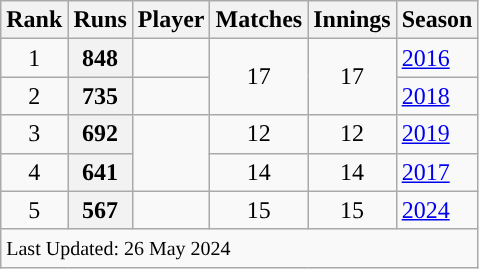<table class="wikitable">
<tr>
<th style="text-align:center;">Rank</th>
<th style="text-align:center;">Runs</th>
<th style="text-align:center;">Player</th>
<th style="text-align:center;">Matches</th>
<th style="text-align:center;">Innings</th>
<th style="text-align:center;">Season</th>
</tr>
<tr>
<td align=center>1</td>
<th scope=row style=text-align:center;>848</th>
<td></td>
<td align=center rowspan=2>17</td>
<td align=center rowspan=2>17</td>
<td><a href='#'>2016</a></td>
</tr>
<tr>
<td align=center>2</td>
<th scope=row style=text-align:center;>735</th>
<td></td>
<td><a href='#'>2018</a></td>
</tr>
<tr>
<td align=center>3</td>
<th scope=row style=text-align:center;>692</th>
<td rowspan=2></td>
<td align=center>12</td>
<td align=center>12</td>
<td><a href='#'>2019</a></td>
</tr>
<tr>
<td align=center>4</td>
<th scope=row style=text-align:center;>641</th>
<td align=center>14</td>
<td align=center>14</td>
<td><a href='#'>2017</a></td>
</tr>
<tr>
<td align=center>5</td>
<th scope=row style=text-align:center;>567</th>
<td></td>
<td align=center>15</td>
<td align=center>15</td>
<td><a href='#'>2024</a></td>
</tr>
<tr class=sortbottom>
<td colspan=6><small>Last Updated: 26 May 2024</small></td>
</tr>
</table>
